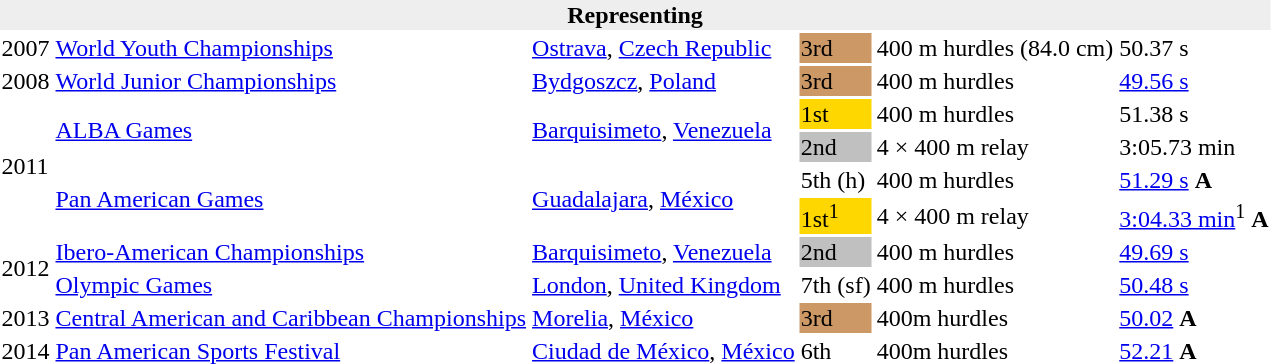<table>
<tr>
<th bgcolor="#eeeeee" colspan="6">Representing </th>
</tr>
<tr>
<td>2007</td>
<td><a href='#'>World Youth Championships</a></td>
<td><a href='#'>Ostrava</a>, <a href='#'>Czech Republic</a></td>
<td bgcolor=cc9966>3rd</td>
<td>400 m hurdles (84.0 cm)</td>
<td>50.37 s</td>
</tr>
<tr>
<td>2008</td>
<td><a href='#'>World Junior Championships</a></td>
<td><a href='#'>Bydgoszcz</a>, <a href='#'>Poland</a></td>
<td bgcolor=cc9966>3rd</td>
<td>400 m hurdles</td>
<td><a href='#'>49.56 s</a></td>
</tr>
<tr>
<td rowspan=4>2011</td>
<td rowspan=2><a href='#'>ALBA Games</a></td>
<td rowspan=2><a href='#'>Barquisimeto</a>, <a href='#'>Venezuela</a></td>
<td bgcolor=gold>1st</td>
<td>400 m hurdles</td>
<td>51.38 s</td>
</tr>
<tr>
<td bgcolor=silver>2nd</td>
<td>4 × 400 m relay</td>
<td>3:05.73 min</td>
</tr>
<tr>
<td rowspan=2><a href='#'>Pan American Games</a></td>
<td rowspan=2><a href='#'>Guadalajara</a>, <a href='#'>México</a></td>
<td>5th (h)</td>
<td>400 m hurdles</td>
<td><a href='#'>51.29 s</a> <strong>A</strong></td>
</tr>
<tr>
<td bgcolor=gold>1st<sup>1</sup></td>
<td>4 × 400 m relay</td>
<td><a href='#'>3:04.33 min</a><sup>1</sup> <strong>A</strong></td>
</tr>
<tr>
<td rowspan=2>2012</td>
<td><a href='#'>Ibero-American Championships</a></td>
<td><a href='#'>Barquisimeto</a>, <a href='#'>Venezuela</a></td>
<td bgcolor=silver>2nd</td>
<td>400 m hurdles</td>
<td><a href='#'>49.69 s</a></td>
</tr>
<tr>
<td><a href='#'>Olympic Games</a></td>
<td><a href='#'>London</a>, <a href='#'>United Kingdom</a></td>
<td>7th (sf)</td>
<td>400 m hurdles</td>
<td><a href='#'>50.48 s</a></td>
</tr>
<tr>
<td>2013</td>
<td><a href='#'>Central American and Caribbean Championships</a></td>
<td><a href='#'>Morelia</a>, <a href='#'>México</a></td>
<td bgcolor="cc9966">3rd</td>
<td>400m hurdles</td>
<td><a href='#'>50.02</a> <strong>A</strong></td>
</tr>
<tr>
<td>2014</td>
<td><a href='#'>Pan American Sports Festival</a></td>
<td><a href='#'>Ciudad de México</a>, <a href='#'>México</a></td>
<td>6th</td>
<td>400m hurdles</td>
<td><a href='#'>52.21</a> <strong>A</strong></td>
</tr>
</table>
